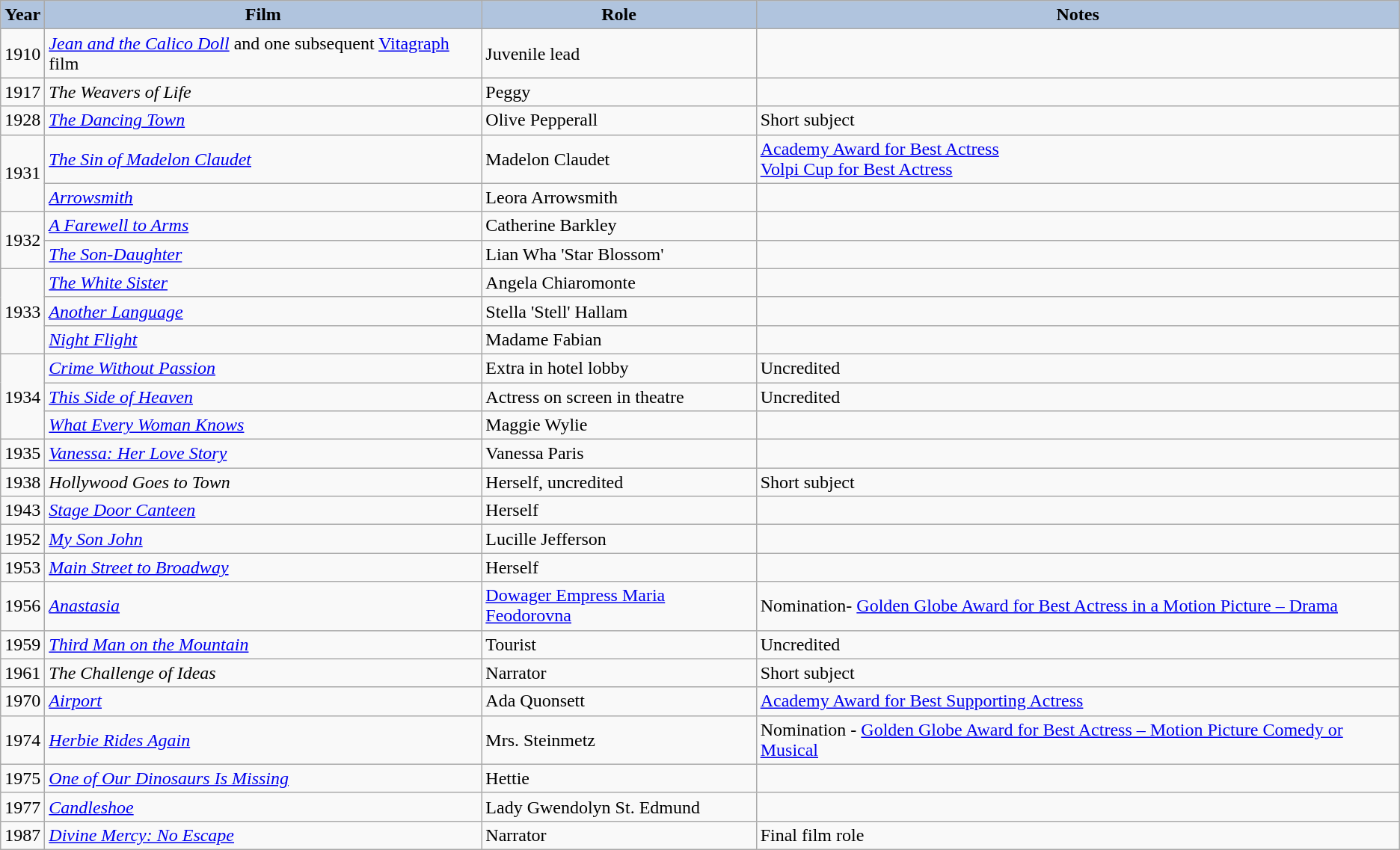<table class="wikitable">
<tr style="text-align:center;">
<th style="background:#B0C4DE;">Year</th>
<th style="background:#B0C4DE;">Film</th>
<th style="background:#B0C4DE;">Role</th>
<th style="background:#B0C4DE;">Notes</th>
</tr>
<tr>
<td>1910</td>
<td><em><a href='#'>Jean and the Calico Doll</a></em> and one subsequent <a href='#'>Vitagraph</a> film</td>
<td>Juvenile lead</td>
<td></td>
</tr>
<tr>
<td>1917</td>
<td><em>The Weavers of Life</em></td>
<td>Peggy</td>
<td></td>
</tr>
<tr>
<td>1928</td>
<td><em><a href='#'>The Dancing Town</a></em></td>
<td>Olive Pepperall</td>
<td>Short subject</td>
</tr>
<tr>
<td rowspan=2>1931</td>
<td><em><a href='#'>The Sin of Madelon Claudet</a></em></td>
<td>Madelon Claudet</td>
<td><a href='#'>Academy Award for Best Actress</a> <br> <a href='#'>Volpi Cup for Best Actress</a></td>
</tr>
<tr>
<td><em><a href='#'>Arrowsmith</a></em></td>
<td>Leora Arrowsmith</td>
<td></td>
</tr>
<tr>
<td rowspan=2>1932</td>
<td><em><a href='#'>A Farewell to Arms</a></em></td>
<td>Catherine Barkley</td>
<td></td>
</tr>
<tr>
<td><em><a href='#'>The Son-Daughter</a></em></td>
<td>Lian Wha 'Star Blossom'</td>
<td></td>
</tr>
<tr>
<td rowspan=3>1933</td>
<td><em><a href='#'>The White Sister</a></em></td>
<td>Angela Chiaromonte</td>
<td></td>
</tr>
<tr>
<td><em><a href='#'>Another Language</a></em></td>
<td>Stella 'Stell' Hallam</td>
<td></td>
</tr>
<tr>
<td><em><a href='#'>Night Flight</a></em></td>
<td>Madame Fabian</td>
<td></td>
</tr>
<tr>
<td rowspan=3>1934</td>
<td><em><a href='#'>Crime Without Passion</a></em></td>
<td>Extra in hotel lobby</td>
<td>Uncredited</td>
</tr>
<tr>
<td><em><a href='#'>This Side of Heaven</a></em></td>
<td>Actress on screen in theatre</td>
<td>Uncredited</td>
</tr>
<tr>
<td><em><a href='#'>What Every Woman Knows</a></em></td>
<td>Maggie Wylie</td>
<td></td>
</tr>
<tr>
<td>1935</td>
<td><em><a href='#'>Vanessa: Her Love Story</a></em></td>
<td>Vanessa Paris</td>
<td></td>
</tr>
<tr>
<td>1938</td>
<td><em>Hollywood Goes to Town</em></td>
<td>Herself, uncredited</td>
<td>Short subject</td>
</tr>
<tr>
<td>1943</td>
<td><em><a href='#'>Stage Door Canteen</a></em></td>
<td>Herself</td>
<td></td>
</tr>
<tr>
<td>1952</td>
<td><em><a href='#'>My Son John</a></em></td>
<td>Lucille Jefferson</td>
<td></td>
</tr>
<tr>
<td>1953</td>
<td><em><a href='#'>Main Street to Broadway</a></em></td>
<td>Herself</td>
<td></td>
</tr>
<tr>
<td>1956</td>
<td><em><a href='#'>Anastasia</a></em></td>
<td><a href='#'>Dowager Empress Maria Feodorovna</a></td>
<td>Nomination- <a href='#'>Golden Globe Award for Best Actress in a Motion Picture – Drama</a></td>
</tr>
<tr>
<td>1959</td>
<td><em><a href='#'>Third Man on the Mountain</a></em></td>
<td>Tourist</td>
<td>Uncredited</td>
</tr>
<tr>
<td>1961</td>
<td><em>The Challenge of Ideas</em></td>
<td>Narrator</td>
<td>Short subject</td>
</tr>
<tr>
<td>1970</td>
<td><em><a href='#'>Airport</a></em></td>
<td>Ada Quonsett</td>
<td><a href='#'>Academy Award for Best Supporting Actress</a></td>
</tr>
<tr>
<td>1974</td>
<td><em><a href='#'>Herbie Rides Again</a></em></td>
<td>Mrs. Steinmetz</td>
<td>Nomination - <a href='#'>Golden Globe Award for Best Actress – Motion Picture Comedy or Musical</a></td>
</tr>
<tr>
<td>1975</td>
<td><em><a href='#'>One of Our Dinosaurs Is Missing</a></em></td>
<td>Hettie</td>
<td></td>
</tr>
<tr>
<td>1977</td>
<td><em><a href='#'>Candleshoe</a></em></td>
<td>Lady Gwendolyn St. Edmund</td>
<td></td>
</tr>
<tr>
<td>1987</td>
<td><em><a href='#'>Divine Mercy: No Escape</a></em></td>
<td>Narrator</td>
<td>Final film role</td>
</tr>
</table>
